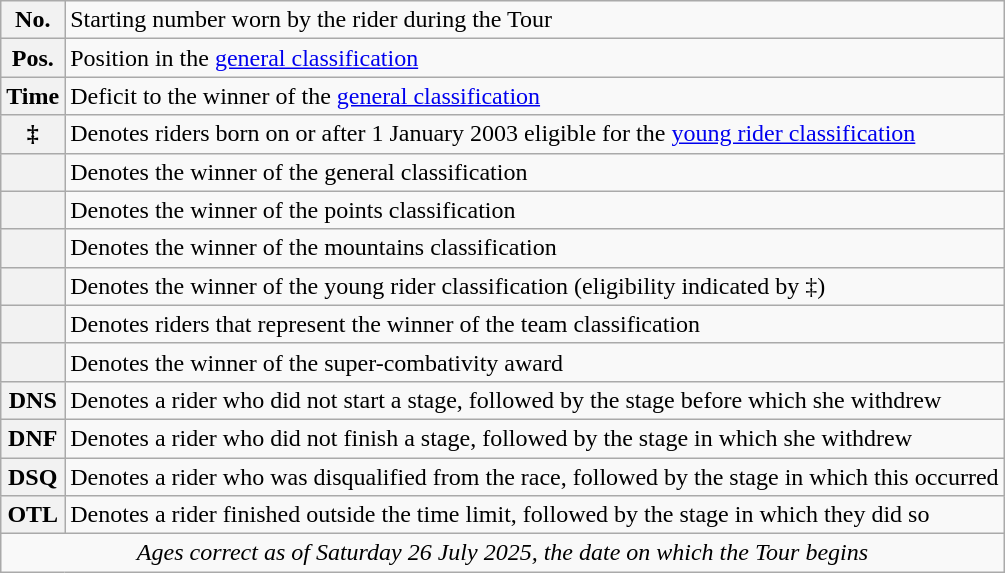<table class="wikitable">
<tr>
<th scope="row" style="text-align:center;">No.</th>
<td>Starting number worn by the rider during the Tour</td>
</tr>
<tr>
<th scope="row" style="text-align:center;">Pos.</th>
<td>Position in the <a href='#'>general classification</a></td>
</tr>
<tr>
<th scope="row" style="text-align:center;">Time</th>
<td>Deficit to the winner of the <a href='#'>general classification</a></td>
</tr>
<tr>
<th scope="row" style="text-align:center;">‡</th>
<td>Denotes riders born on or after 1 January 2003 eligible for the <a href='#'>young rider classification</a></td>
</tr>
<tr>
<th scope="row" style="text-align:center;"></th>
<td>Denotes the winner of the general classification</td>
</tr>
<tr>
<th scope="row" style="text-align:center;"></th>
<td>Denotes the winner of the points classification</td>
</tr>
<tr>
<th scope="row" style="text-align:center;"></th>
<td>Denotes the winner of the mountains classification</td>
</tr>
<tr>
<th scope="row" style="text-align:center;"></th>
<td>Denotes the winner of the young rider classification (eligibility indicated by ‡)</td>
</tr>
<tr>
<th scope="row" style="text-align:center;"></th>
<td>Denotes riders that represent the winner of the team classification</td>
</tr>
<tr>
<th scope="row" style="text-align:center;"></th>
<td>Denotes the winner of the super-combativity award</td>
</tr>
<tr>
<th scope="row" style="text-align:center;">DNS</th>
<td>Denotes a rider who did not start a stage, followed by the stage before which she withdrew</td>
</tr>
<tr>
<th scope="row" style="text-align:center;">DNF</th>
<td>Denotes a rider who did not finish a stage, followed by the stage in which she withdrew</td>
</tr>
<tr>
<th scope="row" style="text-align:center;">DSQ</th>
<td>Denotes a rider who was disqualified from the race, followed by the stage in which this occurred</td>
</tr>
<tr>
<th scope="row" style="text-align:center;">OTL</th>
<td>Denotes a rider finished outside the time limit, followed by the stage in which they did so</td>
</tr>
<tr>
<td style="text-align:center;" colspan="2"><em>Ages correct as of Saturday 26 July 2025, the date on which the Tour begins</em></td>
</tr>
</table>
